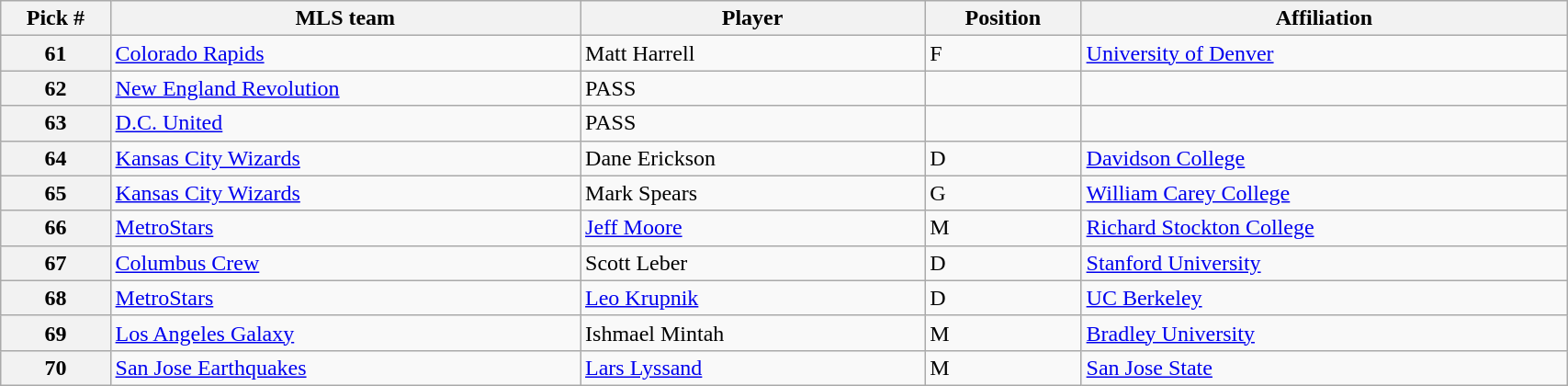<table class="wikitable sortable" style="width:90%">
<tr>
<th width=7%>Pick #</th>
<th width=30%>MLS team</th>
<th width=22%>Player</th>
<th width=10%>Position</th>
<th>Affiliation</th>
</tr>
<tr>
<th>61</th>
<td><a href='#'>Colorado Rapids</a></td>
<td>Matt Harrell</td>
<td>F</td>
<td><a href='#'>University of Denver</a></td>
</tr>
<tr>
<th>62</th>
<td><a href='#'>New England Revolution</a></td>
<td>PASS</td>
<td></td>
<td></td>
</tr>
<tr>
<th>63</th>
<td><a href='#'>D.C. United</a></td>
<td>PASS</td>
<td></td>
<td></td>
</tr>
<tr>
<th>64</th>
<td><a href='#'>Kansas City Wizards</a></td>
<td>Dane Erickson</td>
<td>D</td>
<td><a href='#'>Davidson College</a></td>
</tr>
<tr>
<th>65</th>
<td><a href='#'>Kansas City Wizards</a></td>
<td>Mark Spears</td>
<td>G</td>
<td><a href='#'>William Carey College</a></td>
</tr>
<tr>
<th>66</th>
<td><a href='#'>MetroStars</a></td>
<td><a href='#'>Jeff Moore</a></td>
<td>M</td>
<td><a href='#'>Richard Stockton College</a></td>
</tr>
<tr>
<th>67</th>
<td><a href='#'>Columbus Crew</a></td>
<td>Scott Leber</td>
<td>D</td>
<td><a href='#'>Stanford University</a></td>
</tr>
<tr>
<th>68</th>
<td><a href='#'>MetroStars</a></td>
<td><a href='#'>Leo Krupnik</a></td>
<td>D</td>
<td><a href='#'>UC Berkeley</a></td>
</tr>
<tr>
<th>69</th>
<td><a href='#'>Los Angeles Galaxy</a></td>
<td>Ishmael Mintah</td>
<td>M</td>
<td><a href='#'>Bradley University</a></td>
</tr>
<tr>
<th>70</th>
<td><a href='#'>San Jose Earthquakes</a></td>
<td><a href='#'>Lars Lyssand</a></td>
<td>M</td>
<td><a href='#'>San Jose State</a></td>
</tr>
</table>
